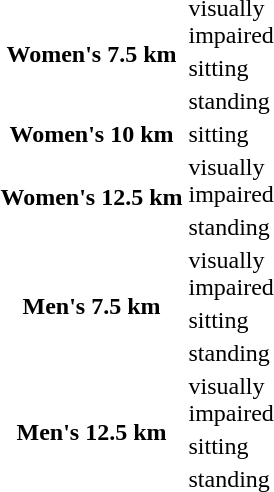<table>
<tr>
<th scope="row" rowspan="3">Women's 7.5 km<br></th>
<td>visually <br>impaired</td>
<td></td>
<td></td>
<td></td>
</tr>
<tr>
<td>sitting</td>
<td></td>
<td></td>
<td></td>
</tr>
<tr>
<td>standing</td>
<td></td>
<td></td>
<td></td>
</tr>
<tr>
<th scope="row" rowspan="1">Women's 10 km<br></th>
<td>sitting</td>
<td></td>
<td></td>
<td></td>
</tr>
<tr>
<th scope="row" rowspan="2">Women's 12.5 km<br></th>
<td>visually <br>impaired</td>
<td></td>
<td></td>
<td></td>
</tr>
<tr>
<td>standing</td>
<td></td>
<td></td>
<td></td>
</tr>
<tr>
<th scope="row" rowspan="3">Men's 7.5 km<br></th>
<td>visually <br>impaired</td>
<td></td>
<td></td>
<td></td>
</tr>
<tr>
<td>sitting</td>
<td></td>
<td></td>
<td></td>
</tr>
<tr>
<td>standing</td>
<td></td>
<td></td>
<td></td>
</tr>
<tr>
<th scope="row" rowspan="3">Men's 12.5 km<br></th>
<td>visually <br>impaired</td>
<td></td>
<td></td>
<td></td>
</tr>
<tr>
<td>sitting</td>
<td></td>
<td></td>
<td></td>
</tr>
<tr>
<td>standing</td>
<td></td>
<td></td>
<td></td>
</tr>
</table>
